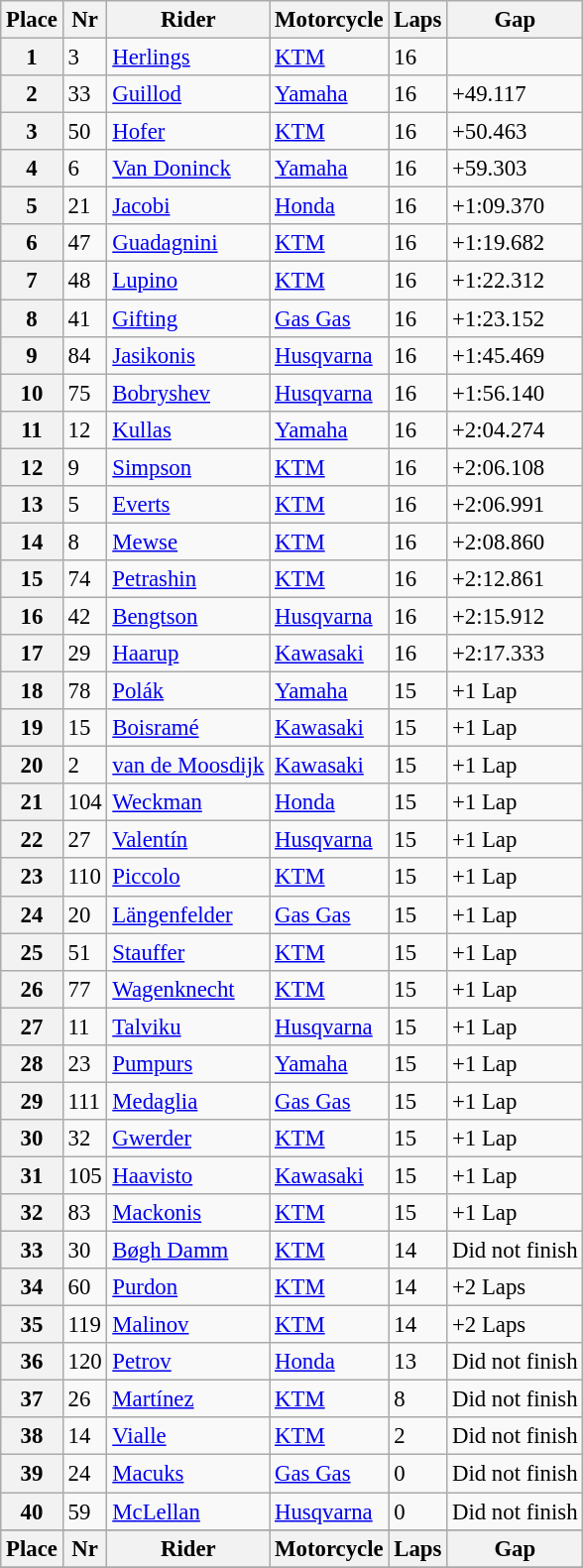<table class="wikitable" style="font-size: 95%">
<tr>
<th>Place</th>
<th>Nr</th>
<th>Rider</th>
<th>Motorcycle</th>
<th>Laps</th>
<th>Gap</th>
</tr>
<tr>
<th>1</th>
<td>3</td>
<td> <a href='#'>Herlings</a></td>
<td><a href='#'>KTM</a></td>
<td>16</td>
<td></td>
</tr>
<tr>
<th>2</th>
<td>33</td>
<td> <a href='#'>Guillod</a></td>
<td><a href='#'>Yamaha</a></td>
<td>16</td>
<td>+49.117</td>
</tr>
<tr>
<th>3</th>
<td>50</td>
<td> <a href='#'>Hofer</a></td>
<td><a href='#'>KTM</a></td>
<td>16</td>
<td>+50.463</td>
</tr>
<tr>
<th>4</th>
<td>6</td>
<td> <a href='#'>Van Doninck</a></td>
<td><a href='#'>Yamaha</a></td>
<td>16</td>
<td>+59.303</td>
</tr>
<tr>
<th>5</th>
<td>21</td>
<td> <a href='#'>Jacobi</a></td>
<td><a href='#'>Honda</a></td>
<td>16</td>
<td>+1:09.370</td>
</tr>
<tr>
<th>6</th>
<td>47</td>
<td> <a href='#'>Guadagnini</a></td>
<td><a href='#'>KTM</a></td>
<td>16</td>
<td>+1:19.682</td>
</tr>
<tr>
<th>7</th>
<td>48</td>
<td> <a href='#'>Lupino</a></td>
<td><a href='#'>KTM</a></td>
<td>16</td>
<td>+1:22.312</td>
</tr>
<tr>
<th>8</th>
<td>41</td>
<td> <a href='#'>Gifting</a></td>
<td><a href='#'>Gas Gas</a></td>
<td>16</td>
<td>+1:23.152</td>
</tr>
<tr>
<th>9</th>
<td>84</td>
<td> <a href='#'>Jasikonis</a></td>
<td><a href='#'>Husqvarna</a></td>
<td>16</td>
<td>+1:45.469</td>
</tr>
<tr>
<th>10</th>
<td>75</td>
<td> <a href='#'>Bobryshev</a></td>
<td><a href='#'>Husqvarna</a></td>
<td>16</td>
<td>+1:56.140</td>
</tr>
<tr>
<th>11</th>
<td>12</td>
<td> <a href='#'>Kullas</a></td>
<td><a href='#'>Yamaha</a></td>
<td>16</td>
<td>+2:04.274</td>
</tr>
<tr>
<th>12</th>
<td>9</td>
<td> <a href='#'>Simpson</a></td>
<td><a href='#'>KTM</a></td>
<td>16</td>
<td>+2:06.108</td>
</tr>
<tr>
<th>13</th>
<td>5</td>
<td> <a href='#'>Everts</a></td>
<td><a href='#'>KTM</a></td>
<td>16</td>
<td>+2:06.991</td>
</tr>
<tr>
<th>14</th>
<td>8</td>
<td> <a href='#'>Mewse</a></td>
<td><a href='#'>KTM</a></td>
<td>16</td>
<td>+2:08.860</td>
</tr>
<tr>
<th>15</th>
<td>74</td>
<td> <a href='#'>Petrashin</a></td>
<td><a href='#'>KTM</a></td>
<td>16</td>
<td>+2:12.861</td>
</tr>
<tr>
<th>16</th>
<td>42</td>
<td> <a href='#'>Bengtson</a></td>
<td><a href='#'>Husqvarna</a></td>
<td>16</td>
<td>+2:15.912</td>
</tr>
<tr>
<th>17</th>
<td>29</td>
<td> <a href='#'>Haarup</a></td>
<td><a href='#'>Kawasaki</a></td>
<td>16</td>
<td>+2:17.333</td>
</tr>
<tr>
<th>18</th>
<td>78</td>
<td> <a href='#'>Polák</a></td>
<td><a href='#'>Yamaha</a></td>
<td>15</td>
<td>+1 Lap</td>
</tr>
<tr>
<th>19</th>
<td>15</td>
<td> <a href='#'>Boisramé</a></td>
<td><a href='#'>Kawasaki</a></td>
<td>15</td>
<td>+1 Lap</td>
</tr>
<tr>
<th>20</th>
<td>2</td>
<td> <a href='#'>van de Moosdijk</a></td>
<td><a href='#'>Kawasaki</a></td>
<td>15</td>
<td>+1 Lap</td>
</tr>
<tr>
<th>21</th>
<td>104</td>
<td> <a href='#'>Weckman</a></td>
<td><a href='#'>Honda</a></td>
<td>15</td>
<td>+1 Lap</td>
</tr>
<tr>
<th>22</th>
<td>27</td>
<td> <a href='#'>Valentín</a></td>
<td><a href='#'>Husqvarna</a></td>
<td>15</td>
<td>+1 Lap</td>
</tr>
<tr>
<th>23</th>
<td>110</td>
<td> <a href='#'>Piccolo</a></td>
<td><a href='#'>KTM</a></td>
<td>15</td>
<td>+1 Lap</td>
</tr>
<tr>
<th>24</th>
<td>20</td>
<td> <a href='#'>Längenfelder</a></td>
<td><a href='#'>Gas Gas</a></td>
<td>15</td>
<td>+1 Lap</td>
</tr>
<tr>
<th>25</th>
<td>51</td>
<td> <a href='#'>Stauffer</a></td>
<td><a href='#'>KTM</a></td>
<td>15</td>
<td>+1 Lap</td>
</tr>
<tr>
<th>26</th>
<td>77</td>
<td> <a href='#'>Wagenknecht</a></td>
<td><a href='#'>KTM</a></td>
<td>15</td>
<td>+1 Lap</td>
</tr>
<tr>
<th>27</th>
<td>11</td>
<td> <a href='#'>Talviku</a></td>
<td><a href='#'>Husqvarna</a></td>
<td>15</td>
<td>+1 Lap</td>
</tr>
<tr>
<th>28</th>
<td>23</td>
<td> <a href='#'>Pumpurs</a></td>
<td><a href='#'>Yamaha</a></td>
<td>15</td>
<td>+1 Lap</td>
</tr>
<tr>
<th>29</th>
<td>111</td>
<td> <a href='#'>Medaglia</a></td>
<td><a href='#'>Gas Gas</a></td>
<td>15</td>
<td>+1 Lap</td>
</tr>
<tr>
<th>30</th>
<td>32</td>
<td> <a href='#'>Gwerder</a></td>
<td><a href='#'>KTM</a></td>
<td>15</td>
<td>+1 Lap</td>
</tr>
<tr>
<th>31</th>
<td>105</td>
<td> <a href='#'>Haavisto</a></td>
<td><a href='#'>Kawasaki</a></td>
<td>15</td>
<td>+1 Lap</td>
</tr>
<tr>
<th>32</th>
<td>83</td>
<td> <a href='#'>Mackonis</a></td>
<td><a href='#'>KTM</a></td>
<td>15</td>
<td>+1 Lap</td>
</tr>
<tr>
<th>33</th>
<td>30</td>
<td> <a href='#'>Bøgh Damm</a></td>
<td><a href='#'>KTM</a></td>
<td>14</td>
<td>Did not finish</td>
</tr>
<tr>
<th>34</th>
<td>60</td>
<td> <a href='#'>Purdon</a></td>
<td><a href='#'>KTM</a></td>
<td>14</td>
<td>+2 Laps</td>
</tr>
<tr>
<th>35</th>
<td>119</td>
<td> <a href='#'>Malinov</a></td>
<td><a href='#'>KTM</a></td>
<td>14</td>
<td>+2 Laps</td>
</tr>
<tr>
<th>36</th>
<td>120</td>
<td> <a href='#'>Petrov</a></td>
<td><a href='#'>Honda</a></td>
<td>13</td>
<td>Did not finish</td>
</tr>
<tr>
<th>37</th>
<td>26</td>
<td> <a href='#'>Martínez</a></td>
<td><a href='#'>KTM</a></td>
<td>8</td>
<td>Did not finish</td>
</tr>
<tr>
<th>38</th>
<td>14</td>
<td> <a href='#'>Vialle</a></td>
<td><a href='#'>KTM</a></td>
<td>2</td>
<td>Did not finish</td>
</tr>
<tr>
<th>39</th>
<td>24</td>
<td> <a href='#'>Macuks</a></td>
<td><a href='#'>Gas Gas</a></td>
<td>0</td>
<td>Did not finish</td>
</tr>
<tr>
<th>40</th>
<td>59</td>
<td> <a href='#'>McLellan</a></td>
<td><a href='#'>Husqvarna</a></td>
<td>0</td>
<td>Did not finish</td>
</tr>
<tr>
</tr>
<tr>
<th>Place</th>
<th>Nr</th>
<th>Rider</th>
<th>Motorcycle</th>
<th>Laps</th>
<th>Gap</th>
</tr>
<tr>
</tr>
</table>
